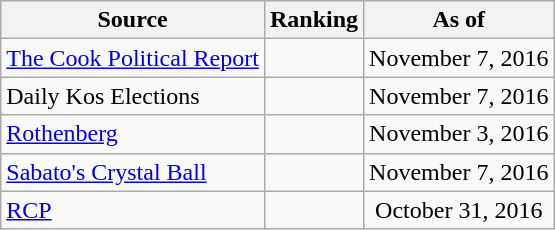<table class="wikitable" style="text-align:center">
<tr>
<th>Source</th>
<th>Ranking</th>
<th>As of</th>
</tr>
<tr>
<td align=left><a href='#'>The Cook Political Report</a></td>
<td></td>
<td>November 7, 2016</td>
</tr>
<tr>
<td align=left>Daily Kos Elections</td>
<td></td>
<td>November 7, 2016</td>
</tr>
<tr>
<td align=left><a href='#'>Rothenberg</a></td>
<td></td>
<td>November 3, 2016</td>
</tr>
<tr>
<td align=left><a href='#'>Sabato's Crystal Ball</a></td>
<td></td>
<td>November 7, 2016</td>
</tr>
<tr>
<td align="left"><a href='#'>RCP</a></td>
<td></td>
<td>October 31, 2016</td>
</tr>
</table>
